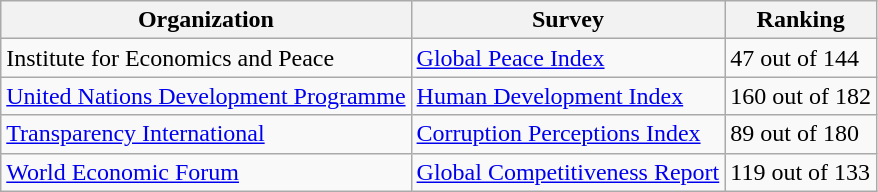<table class="wikitable">
<tr>
<th>Organization</th>
<th>Survey</th>
<th>Ranking</th>
</tr>
<tr>
<td>Institute for Economics and Peace </td>
<td><a href='#'>Global Peace Index</a></td>
<td>47 out of 144</td>
</tr>
<tr>
<td><a href='#'>United Nations Development Programme</a></td>
<td><a href='#'>Human Development Index</a></td>
<td>160 out of 182</td>
</tr>
<tr>
<td><a href='#'>Transparency International</a></td>
<td><a href='#'>Corruption Perceptions Index</a></td>
<td>89 out of 180</td>
</tr>
<tr>
<td><a href='#'>World Economic Forum</a></td>
<td><a href='#'>Global Competitiveness Report</a></td>
<td>119 out of 133</td>
</tr>
</table>
